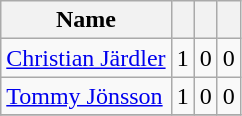<table class="wikitable">
<tr>
<th>Name</th>
<th></th>
<th> </th>
<th></th>
</tr>
<tr>
<td> <a href='#'>Christian Järdler</a></td>
<td style="text-align:center;">1</td>
<td style="text-align:center;">0</td>
<td style="text-align:center;">0</td>
</tr>
<tr>
<td> <a href='#'>Tommy Jönsson</a></td>
<td style="text-align:center;">1</td>
<td style="text-align:center;">0</td>
<td style="text-align:center;">0</td>
</tr>
<tr>
</tr>
</table>
